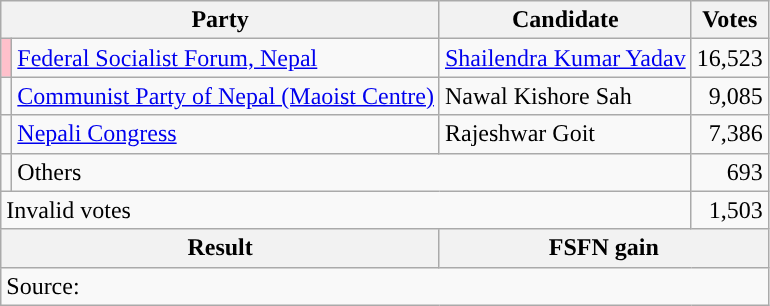<table class="wikitable">
<tr>
<th colspan="2">Party</th>
<th>Candidate</th>
<th>Votes</th>
</tr>
<tr>
<td style="background-color:#ffc0cb"></td>
<td><a href='#'>Federal Socialist Forum, Nepal</a></td>
<td><a href='#'>Shailendra Kumar Yadav</a></td>
<td style="text-align:right">16,523</td>
</tr>
<tr>
<td style="background-color:"></td>
<td><a href='#'>Communist Party of Nepal (Maoist Centre)</a></td>
<td>Nawal Kishore Sah</td>
<td style="text-align:right">9,085</td>
</tr>
<tr>
<td style="background-color:"></td>
<td><a href='#'>Nepali Congress</a></td>
<td>Rajeshwar Goit</td>
<td style="text-align:right">7,386</td>
</tr>
<tr>
<td></td>
<td colspan="2">Others</td>
<td style="text-align:right">693</td>
</tr>
<tr>
<td colspan="3">Invalid votes</td>
<td style="text-align:right">1,503</td>
</tr>
<tr>
<th colspan="2">Result</th>
<th colspan="2">FSFN gain</th>
</tr>
<tr>
<td colspan="4">Source: </td>
</tr>
</table>
